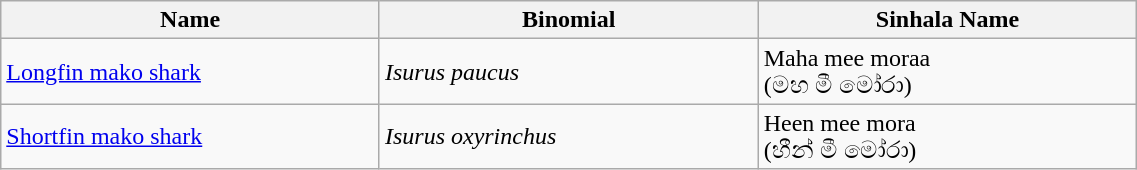<table width=60% class="wikitable">
<tr>
<th width=20%>Name</th>
<th width=20%>Binomial</th>
<th width=20%>Sinhala Name</th>
</tr>
<tr>
<td><a href='#'>Longfin mako shark</a><br></td>
<td><em>Isurus paucus</em></td>
<td>Maha mee moraa <br> (මහ මී මෝරා)</td>
</tr>
<tr>
<td><a href='#'>Shortfin mako shark</a><br></td>
<td><em>Isurus oxyrinchus</em></td>
<td>Heen mee mora <br> (හීන් මී මෝරා)</td>
</tr>
</table>
